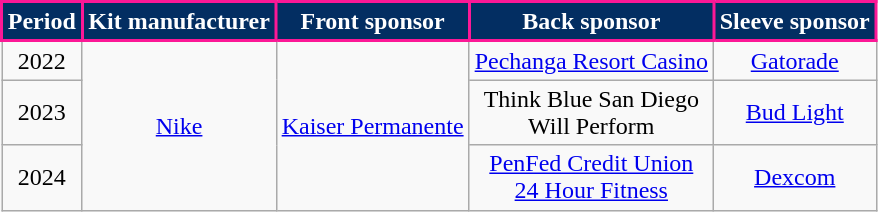<table class="wikitable" style="text-align:center;margin-left:1em;float:center">
<tr>
<th style="background:#032E62; color:white; border:2px solid #FC1896;">Period</th>
<th style="background:#032E62; color:white; border:2px solid #FC1896;">Kit manufacturer</th>
<th style="background:#032E62; color:white; border:2px solid #FC1896;">Front sponsor</th>
<th style="background:#032E62; color:white; border:2px solid #FC1896;">Back sponsor</th>
<th style="background:#032E62; color:white; border:2px solid #FC1896;">Sleeve sponsor</th>
</tr>
<tr>
<td>2022</td>
<td rowspan="3"><a href='#'>Nike</a></td>
<td rowspan="3"><a href='#'>Kaiser Permanente</a></td>
<td><a href='#'>Pechanga Resort Casino</a></td>
<td><a href='#'>Gatorade</a></td>
</tr>
<tr>
<td>2023</td>
<td>Think Blue San Diego<br>Will Perform</td>
<td><a href='#'>Bud Light</a></td>
</tr>
<tr>
<td>2024</td>
<td><a href='#'>PenFed Credit Union</a><br><a href='#'>24 Hour Fitness</a></td>
<td><a href='#'>Dexcom</a></td>
</tr>
</table>
